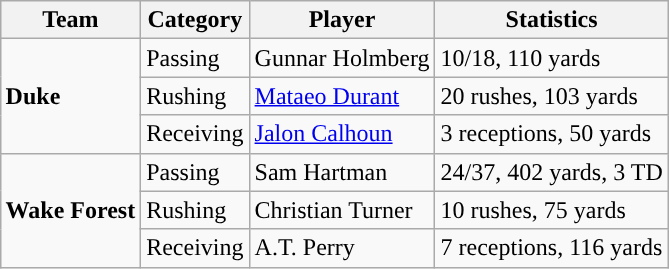<table class="wikitable" style="float: right;">
<tr>
<th>Team</th>
<th>Category</th>
<th>Player</th>
<th>Statistics</th>
</tr>
<tr>
<td rowspan=3><strong>Duke</strong></td>
<td>Passing</td>
<td>Gunnar Holmberg</td>
<td>10/18, 110 yards</td>
</tr>
<tr>
<td>Rushing</td>
<td><a href='#'>Mataeo Durant</a></td>
<td>20 rushes, 103 yards</td>
</tr>
<tr>
<td>Receiving</td>
<td><a href='#'>Jalon Calhoun</a></td>
<td>3 receptions, 50 yards</td>
</tr>
<tr>
<td rowspan=3><strong>Wake Forest</strong></td>
<td>Passing</td>
<td>Sam Hartman</td>
<td>24/37, 402 yards, 3 TD</td>
</tr>
<tr>
<td>Rushing</td>
<td>Christian Turner</td>
<td>10 rushes, 75 yards</td>
</tr>
<tr>
<td>Receiving</td>
<td>A.T. Perry</td>
<td>7 receptions, 116 yards</td>
</tr>
</table>
